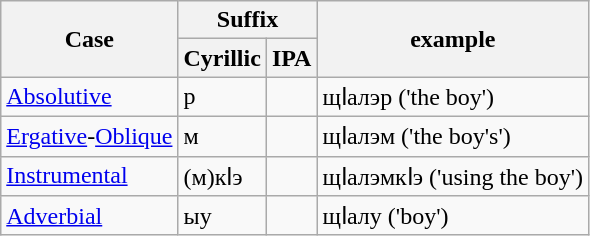<table class="wikitable">
<tr>
<th rowspan=2>Case</th>
<th colspan=2>Suffix</th>
<th rowspan=2>example</th>
</tr>
<tr>
<th>Cyrillic</th>
<th>IPA</th>
</tr>
<tr>
<td><a href='#'>Absolutive</a></td>
<td>р</td>
<td></td>
<td>щӏалэр  ('the boy')</td>
</tr>
<tr>
<td><a href='#'>Ergative</a>-<a href='#'>Oblique</a></td>
<td>м</td>
<td></td>
<td>щӏалэм  ('the boy's')</td>
</tr>
<tr>
<td><a href='#'>Instrumental</a></td>
<td>(м)кӏэ</td>
<td></td>
<td>щӏалэмкӏэ  ('using the boy')</td>
</tr>
<tr>
<td><a href='#'>Adverbial</a></td>
<td>ыу</td>
<td></td>
<td>щӏалу  ('boy')</td>
</tr>
</table>
